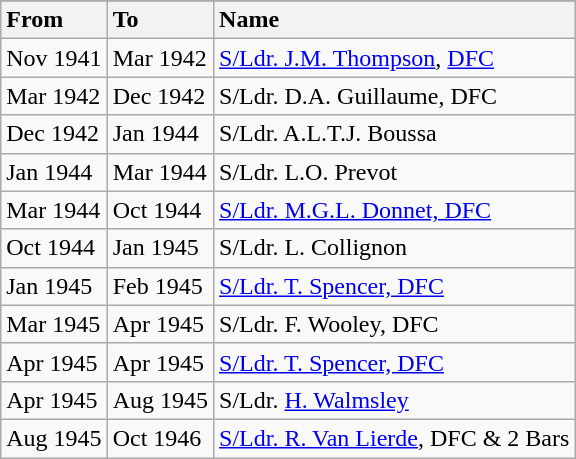<table class="wikitable">
<tr>
</tr>
<tr>
<th style="text-align: left;">From</th>
<th style="text-align: left;">To</th>
<th style="text-align: left;">Name</th>
</tr>
<tr ---->
<td>Nov 1941</td>
<td>Mar 1942</td>
<td><a href='#'>S/Ldr. J.M. Thompson</a>, <a href='#'>DFC</a></td>
</tr>
<tr ---->
<td>Mar 1942</td>
<td>Dec 1942</td>
<td>S/Ldr. D.A. Guillaume, DFC</td>
</tr>
<tr ---->
<td>Dec 1942</td>
<td>Jan 1944</td>
<td>S/Ldr. A.L.T.J. Boussa</td>
</tr>
<tr ---->
<td>Jan 1944</td>
<td>Mar 1944</td>
<td>S/Ldr. L.O. Prevot</td>
</tr>
<tr ---->
<td>Mar 1944</td>
<td>Oct 1944</td>
<td><a href='#'>S/Ldr. M.G.L. Donnet, DFC</a></td>
</tr>
<tr ---->
<td>Oct 1944</td>
<td>Jan 1945</td>
<td>S/Ldr. L. Collignon</td>
</tr>
<tr ---->
<td>Jan 1945</td>
<td>Feb 1945</td>
<td><a href='#'>S/Ldr. T. Spencer, DFC</a></td>
</tr>
<tr ---->
<td>Mar 1945</td>
<td>Apr 1945</td>
<td>S/Ldr. F. Wooley, DFC</td>
</tr>
<tr ---->
<td>Apr 1945</td>
<td>Apr 1945</td>
<td><a href='#'>S/Ldr. T. Spencer, DFC</a></td>
</tr>
<tr ---->
<td>Apr 1945</td>
<td>Aug 1945</td>
<td>S/Ldr. <a href='#'>H. Walmsley</a></td>
</tr>
<tr ---->
<td>Aug 1945</td>
<td>Oct 1946</td>
<td><a href='#'>S/Ldr. R. Van Lierde</a>, DFC & 2 Bars</td>
</tr>
</table>
